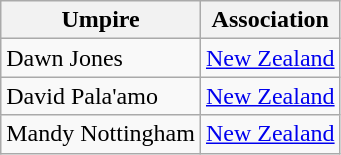<table class="wikitable collapsible">
<tr>
<th>Umpire</th>
<th>Association</th>
</tr>
<tr>
<td>Dawn Jones</td>
<td><a href='#'>New Zealand</a></td>
</tr>
<tr>
<td>David Pala'amo</td>
<td><a href='#'>New Zealand</a></td>
</tr>
<tr>
<td>Mandy Nottingham</td>
<td><a href='#'>New Zealand</a></td>
</tr>
</table>
